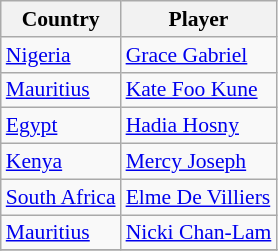<table class="sortable wikitable" style="font-size: 90%;">
<tr>
<th>Country</th>
<th>Player</th>
</tr>
<tr>
<td align="left"> <a href='#'>Nigeria</a></td>
<td align="left"><a href='#'>Grace Gabriel</a></td>
</tr>
<tr>
<td align="left"> <a href='#'>Mauritius</a></td>
<td align="left"><a href='#'>Kate Foo Kune</a></td>
</tr>
<tr>
<td align="left"> <a href='#'>Egypt</a></td>
<td align="left"><a href='#'>Hadia Hosny</a></td>
</tr>
<tr>
<td align="left"> <a href='#'>Kenya</a></td>
<td align="left"><a href='#'>Mercy Joseph</a></td>
</tr>
<tr>
<td align="left"> <a href='#'>South Africa</a></td>
<td align="left"><a href='#'>Elme De Villiers</a></td>
</tr>
<tr>
<td align="left"> <a href='#'>Mauritius</a></td>
<td align="left"><a href='#'>Nicki Chan-Lam</a></td>
</tr>
<tr>
</tr>
</table>
